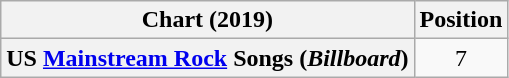<table class="wikitable plainrowheaders" style="text-align:center">
<tr>
<th scope="col">Chart (2019)</th>
<th scope="col">Position</th>
</tr>
<tr>
<th scope="row">US <a href='#'>Mainstream Rock</a> Songs (<em>Billboard</em>)</th>
<td>7</td>
</tr>
</table>
